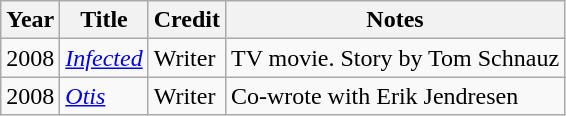<table class="wikitable">
<tr>
<th>Year</th>
<th>Title</th>
<th>Credit</th>
<th>Notes</th>
</tr>
<tr>
<td>2008</td>
<td><em><a href='#'>Infected</a></em></td>
<td>Writer</td>
<td>TV movie. Story by Tom Schnauz</td>
</tr>
<tr>
<td>2008</td>
<td><a href='#'><em>Otis</em></a></td>
<td>Writer</td>
<td>Co-wrote with Erik Jendresen</td>
</tr>
</table>
